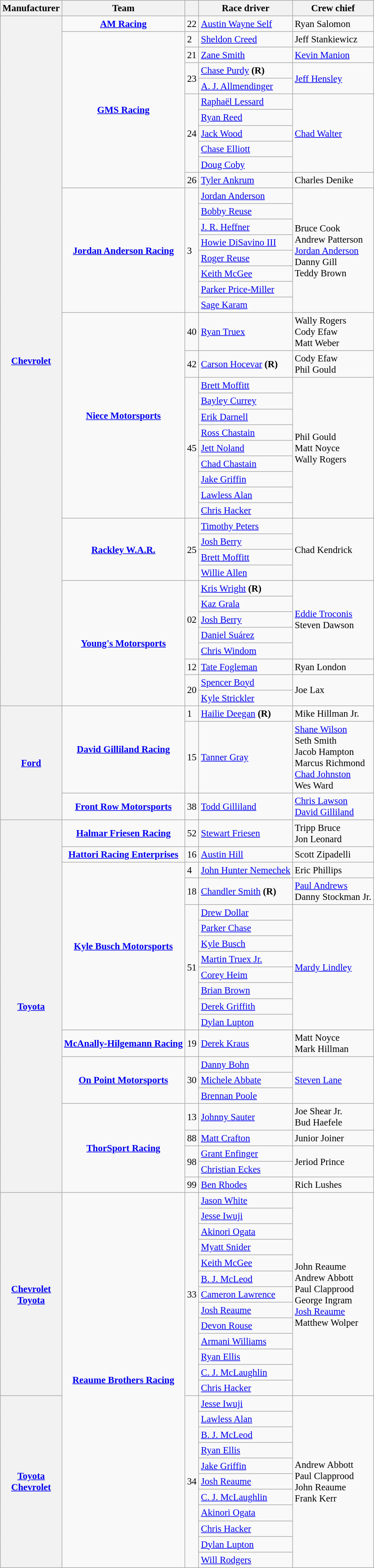<table class="wikitable" style="font-size: 95%;">
<tr>
<th>Manufacturer</th>
<th>Team</th>
<th></th>
<th>Race driver</th>
<th>Crew chief</th>
</tr>
<tr>
<th rowspan=42><a href='#'>Chevrolet</a></th>
<td style="text-align:center;"><strong><a href='#'>AM Racing</a></strong></td>
<td>22</td>
<td><a href='#'>Austin Wayne Self</a></td>
<td>Ryan Salomon</td>
</tr>
<tr>
<td rowspan=10 style="text-align:center;"><strong><a href='#'>GMS Racing</a></strong></td>
<td>2</td>
<td><a href='#'>Sheldon Creed</a></td>
<td>Jeff Stankiewicz</td>
</tr>
<tr>
<td>21</td>
<td><a href='#'>Zane Smith</a></td>
<td><a href='#'>Kevin Manion</a></td>
</tr>
<tr>
<td rowspan=2>23</td>
<td><a href='#'>Chase Purdy</a> <strong>(R)</strong> <small></small></td>
<td rowspan=2><a href='#'>Jeff Hensley</a></td>
</tr>
<tr>
<td><a href='#'>A. J. Allmendinger</a> <small></small></td>
</tr>
<tr>
<td rowspan=5>24</td>
<td><a href='#'>Raphaël Lessard</a> <small></small></td>
<td rowspan=5><a href='#'>Chad Walter</a></td>
</tr>
<tr>
<td><a href='#'>Ryan Reed</a> <small></small></td>
</tr>
<tr>
<td><a href='#'>Jack Wood</a> <small></small></td>
</tr>
<tr>
<td><a href='#'>Chase Elliott</a> <small></small></td>
</tr>
<tr>
<td><a href='#'>Doug Coby</a> <small></small></td>
</tr>
<tr>
<td>26</td>
<td><a href='#'>Tyler Ankrum</a></td>
<td>Charles Denike</td>
</tr>
<tr>
<td rowspan=8 style="text-align:center;"><strong><a href='#'>Jordan Anderson Racing</a></strong></td>
<td rowspan=8>3</td>
<td><a href='#'>Jordan Anderson</a> <small></small></td>
<td rowspan=8>Bruce Cook <small></small> <br> Andrew Patterson <small></small> <br> <a href='#'>Jordan Anderson</a> <small></small> <br> Danny Gill <small></small> <br> Teddy Brown <small></small></td>
</tr>
<tr>
<td><a href='#'>Bobby Reuse</a> <small></small></td>
</tr>
<tr>
<td><a href='#'>J. R. Heffner</a> <small></small></td>
</tr>
<tr>
<td><a href='#'>Howie DiSavino III</a> <small></small></td>
</tr>
<tr>
<td><a href='#'>Roger Reuse</a> <small></small></td>
</tr>
<tr>
<td><a href='#'>Keith McGee</a> <small></small></td>
</tr>
<tr>
<td><a href='#'>Parker Price-Miller</a> <small></small></td>
</tr>
<tr>
<td><a href='#'>Sage Karam</a> <small></small></td>
</tr>
<tr>
<td rowspan=11 style="text-align:center;"><strong><a href='#'>Niece Motorsports</a></strong></td>
<td>40</td>
<td><a href='#'>Ryan Truex</a></td>
<td>Wally Rogers <small></small> <br> Cody Efaw <small></small> <br> Matt Weber <small></small></td>
</tr>
<tr>
<td>42</td>
<td><a href='#'>Carson Hocevar</a> <strong>(R)</strong></td>
<td>Cody Efaw <small></small> <br> Phil Gould <small></small></td>
</tr>
<tr>
<td rowspan=9>45</td>
<td><a href='#'>Brett Moffitt</a> <small></small></td>
<td rowspan=9>Phil Gould <small></small> <br> Matt Noyce <small></small> <br> Wally Rogers <small></small></td>
</tr>
<tr>
<td><a href='#'>Bayley Currey</a> <small></small></td>
</tr>
<tr>
<td><a href='#'>Erik Darnell</a> <small></small></td>
</tr>
<tr>
<td><a href='#'>Ross Chastain</a> <small></small></td>
</tr>
<tr>
<td><a href='#'>Jett Noland</a> <small></small></td>
</tr>
<tr>
<td><a href='#'>Chad Chastain</a> <small></small></td>
</tr>
<tr>
<td><a href='#'>Jake Griffin</a> <small></small></td>
</tr>
<tr>
<td><a href='#'>Lawless Alan</a> <small></small></td>
</tr>
<tr>
<td><a href='#'>Chris Hacker</a> <small></small></td>
</tr>
<tr>
<td rowspan=4 style="text-align:center;"><strong><a href='#'>Rackley W.A.R.</a></strong></td>
<td rowspan=4>25</td>
<td><a href='#'>Timothy Peters</a> <small></small></td>
<td rowspan=4>Chad Kendrick</td>
</tr>
<tr>
<td><a href='#'>Josh Berry</a> <small></small></td>
</tr>
<tr>
<td><a href='#'>Brett Moffitt</a> <small></small></td>
</tr>
<tr>
<td><a href='#'>Willie Allen</a> <small></small></td>
</tr>
<tr>
<td rowspan=8 style="text-align:center;"><strong><a href='#'>Young's Motorsports</a></strong></td>
<td rowspan=5>02</td>
<td><a href='#'>Kris Wright</a> <strong>(R)</strong> <small></small></td>
<td rowspan=5><a href='#'>Eddie Troconis</a> <small></small> <br> Steven Dawson <small></small></td>
</tr>
<tr>
<td><a href='#'>Kaz Grala</a> <small></small></td>
</tr>
<tr>
<td><a href='#'>Josh Berry</a> <small></small></td>
</tr>
<tr>
<td><a href='#'>Daniel Suárez</a> <small></small></td>
</tr>
<tr>
<td><a href='#'>Chris Windom</a> <small></small></td>
</tr>
<tr>
<td>12</td>
<td><a href='#'>Tate Fogleman</a></td>
<td>Ryan London</td>
</tr>
<tr>
<td rowspan=2>20</td>
<td><a href='#'>Spencer Boyd</a> <small></small></td>
<td rowspan=2>Joe Lax</td>
</tr>
<tr>
<td><a href='#'>Kyle Strickler</a> <small></small></td>
</tr>
<tr>
<th rowspan=3><a href='#'>Ford</a></th>
<td rowspan=2 style="text-align:center;"><strong><a href='#'>David Gilliland Racing</a></strong></td>
<td>1</td>
<td><a href='#'>Hailie Deegan</a> <strong>(R)</strong></td>
<td>Mike Hillman Jr.</td>
</tr>
<tr>
<td>15</td>
<td><a href='#'>Tanner Gray</a></td>
<td><a href='#'>Shane Wilson</a> <small></small> <br> Seth Smith <small></small> <br> Jacob Hampton <small></small> <br> Marcus Richmond <small></small> <br> <a href='#'>Chad Johnston</a> <small></small> <br> Wes Ward <small></small></td>
</tr>
<tr>
<td style="text-align:center;"><strong><a href='#'>Front Row Motorsports</a></strong></td>
<td>38</td>
<td><a href='#'>Todd Gilliland</a></td>
<td><a href='#'>Chris Lawson</a> <small></small> <br> <a href='#'>David Gilliland</a> <small></small></td>
</tr>
<tr>
<th rowspan=21><a href='#'>Toyota</a></th>
<td style="text-align:center;"><strong><a href='#'>Halmar Friesen Racing</a></strong></td>
<td>52</td>
<td><a href='#'>Stewart Friesen</a></td>
<td>Tripp Bruce <small></small> <br> Jon Leonard <small></small></td>
</tr>
<tr>
<td style="text-align:center;"><strong><a href='#'>Hattori Racing Enterprises</a></strong></td>
<td>16</td>
<td><a href='#'>Austin Hill</a></td>
<td>Scott Zipadelli</td>
</tr>
<tr>
<td rowspan=10 style="text-align:center;"><strong><a href='#'>Kyle Busch Motorsports</a></strong></td>
<td>4</td>
<td><a href='#'>John Hunter Nemechek</a></td>
<td>Eric Phillips</td>
</tr>
<tr>
<td>18</td>
<td><a href='#'>Chandler Smith</a> <strong>(R)</strong></td>
<td><a href='#'>Paul Andrews</a> <small></small> <br> Danny Stockman Jr. <small></small></td>
</tr>
<tr>
<td rowspan=8>51</td>
<td><a href='#'>Drew Dollar</a> <small></small></td>
<td rowspan=8><a href='#'>Mardy Lindley</a></td>
</tr>
<tr>
<td><a href='#'>Parker Chase</a> <small></small></td>
</tr>
<tr>
<td><a href='#'>Kyle Busch</a> <small></small></td>
</tr>
<tr>
<td><a href='#'>Martin Truex Jr.</a> <small></small></td>
</tr>
<tr>
<td><a href='#'>Corey Heim</a> <small></small></td>
</tr>
<tr>
<td><a href='#'>Brian Brown</a> <small></small></td>
</tr>
<tr>
<td><a href='#'>Derek Griffith</a> <small></small></td>
</tr>
<tr>
<td><a href='#'>Dylan Lupton</a> <small></small></td>
</tr>
<tr>
<td style="text-align:center;"><strong><a href='#'>McAnally-Hilgemann Racing</a></strong></td>
<td>19</td>
<td><a href='#'>Derek Kraus</a></td>
<td>Matt Noyce <small></small> <br> Mark Hillman <small></small></td>
</tr>
<tr>
<td rowspan=3 style="text-align:center;"><strong><a href='#'>On Point Motorsports</a></strong></td>
<td rowspan=3>30</td>
<td><a href='#'>Danny Bohn</a> <small></small></td>
<td rowspan=3><a href='#'>Steven Lane</a></td>
</tr>
<tr>
<td><a href='#'>Michele Abbate</a> <small></small></td>
</tr>
<tr>
<td><a href='#'>Brennan Poole</a> <small></small></td>
</tr>
<tr>
<td rowspan=5 style="text-align:center;"><strong><a href='#'>ThorSport Racing</a></strong></td>
<td>13</td>
<td><a href='#'>Johnny Sauter</a></td>
<td>Joe Shear Jr. <small></small> <br> Bud Haefele <small></small></td>
</tr>
<tr>
<td>88</td>
<td><a href='#'>Matt Crafton</a></td>
<td>Junior Joiner</td>
</tr>
<tr>
<td rowspan=2>98</td>
<td><a href='#'>Grant Enfinger</a> <small></small></td>
<td rowspan=2>Jeriod Prince</td>
</tr>
<tr>
<td><a href='#'>Christian Eckes</a> <small></small></td>
</tr>
<tr>
<td>99</td>
<td><a href='#'>Ben Rhodes</a></td>
<td>Rich Lushes</td>
</tr>
<tr>
<th rowspan=13><a href='#'>Chevrolet</a> <small></small> <br> <a href='#'>Toyota</a> <small></small></th>
<td rowspan=24 style="text-align:center;"><strong><a href='#'>Reaume Brothers Racing</a></strong></td>
<td rowspan=13>33</td>
<td><a href='#'>Jason White</a> <small></small></td>
<td rowspan=13>John Reaume <small></small> <br> Andrew Abbott <small></small> <br> Paul Clapprood <small></small> <br> George Ingram <small></small> <br> <a href='#'>Josh Reaume</a> <small></small> <br> Matthew Wolper <small></small></td>
</tr>
<tr>
<td><a href='#'>Jesse Iwuji</a> <small></small></td>
</tr>
<tr>
<td><a href='#'>Akinori Ogata</a> <small></small></td>
</tr>
<tr>
<td><a href='#'>Myatt Snider</a> <small></small></td>
</tr>
<tr>
<td><a href='#'>Keith McGee</a> <small></small></td>
</tr>
<tr>
<td><a href='#'>B. J. McLeod</a> <small></small></td>
</tr>
<tr>
<td><a href='#'>Cameron Lawrence</a> <small></small></td>
</tr>
<tr>
<td><a href='#'>Josh Reaume</a> <small></small></td>
</tr>
<tr>
<td><a href='#'>Devon Rouse</a> <small></small></td>
</tr>
<tr>
<td><a href='#'>Armani Williams</a> <small></small></td>
</tr>
<tr>
<td><a href='#'>Ryan Ellis</a> <small></small></td>
</tr>
<tr>
<td><a href='#'>C. J. McLaughlin</a> <small></small></td>
</tr>
<tr>
<td><a href='#'>Chris Hacker</a> <small></small></td>
</tr>
<tr>
<th rowspan=11><a href='#'>Toyota</a> <small></small> <br> <a href='#'>Chevrolet</a> <small></small></th>
<td rowspan=11>34</td>
<td><a href='#'>Jesse Iwuji</a> <small></small></td>
<td rowspan=11>Andrew Abbott <small></small> <br> Paul Clapprood <small></small> <br> John Reaume <small></small> <br> Frank Kerr <small></small></td>
</tr>
<tr>
<td><a href='#'>Lawless Alan</a> <small></small></td>
</tr>
<tr>
<td><a href='#'>B. J. McLeod</a> <small></small></td>
</tr>
<tr>
<td><a href='#'>Ryan Ellis</a> <small></small></td>
</tr>
<tr>
<td><a href='#'>Jake Griffin</a> <small></small></td>
</tr>
<tr>
<td><a href='#'>Josh Reaume</a> <small></small></td>
</tr>
<tr>
<td><a href='#'>C. J. McLaughlin</a> <small></small></td>
</tr>
<tr>
<td><a href='#'>Akinori Ogata</a> <small></small></td>
</tr>
<tr>
<td><a href='#'>Chris Hacker</a> <small></small></td>
</tr>
<tr>
<td><a href='#'>Dylan Lupton</a> <small></small></td>
</tr>
<tr>
<td><a href='#'>Will Rodgers</a> <small></small></td>
</tr>
</table>
